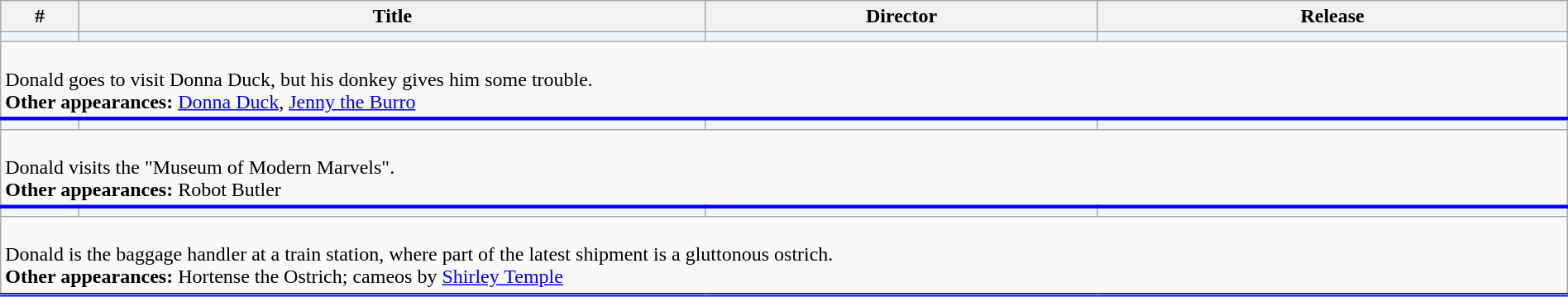<table class="wikitable sortable" width="100%">
<tr>
<th width="5%">#</th>
<th width="40%">Title</th>
<th width="25%" class="unsortable">Director</th>
<th width="30%">Release</th>
</tr>
<tr>
<td style="background-color: #F0F8FF"></td>
<td style="background-color: #F0F8FF"></td>
<td style="background-color: #F0F8FF"></td>
<td style="background-color: #F0F8FF"></td>
</tr>
<tr class="expand-child" style="border-bottom: 3px solid #0000FF;">
<td colspan="4"><br>Donald goes to visit Donna Duck, but his donkey gives him some trouble.<br><strong>Other appearances:</strong> <a href='#'>Donna Duck</a>, <a href='#'>Jenny the Burro</a></td>
</tr>
<tr>
<td style="background-color: #F0F8FF"></td>
<td style="background-color: #F0F8FF"></td>
<td style="background-color: #F0F8FF"></td>
<td style="background-color: #F0F8FF"></td>
</tr>
<tr class="expand-child" style="border-bottom: 3px solid #0000FF;">
<td colspan="4"><br>Donald visits the "Museum of Modern Marvels".<br><strong>Other appearances:</strong> Robot Butler</td>
</tr>
<tr>
<td style="background-color: #F0F8FF"></td>
<td style="background-color: #F0F8FF"></td>
<td style="background-color: #F0F8FF"></td>
<td style="background-color: #F0F8FF"></td>
</tr>
<tr class="expand-child" style="border-bottom: 3px solid #0000FF;">
<td colspan="4"><br>Donald is the baggage handler at a train station, where part of the latest shipment is a gluttonous ostrich.<br><strong>Other appearances:</strong> Hortense the Ostrich; cameos by <a href='#'>Shirley Temple</a></td>
</tr>
<tr>
</tr>
</table>
